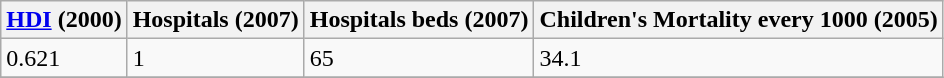<table class="wikitable" border="1">
<tr>
<th><a href='#'>HDI</a> (2000)</th>
<th>Hospitals (2007)</th>
<th>Hospitals beds (2007)</th>
<th>Children's Mortality every 1000 (2005)</th>
</tr>
<tr>
<td>0.621</td>
<td>1</td>
<td>65</td>
<td>34.1</td>
</tr>
<tr>
</tr>
</table>
